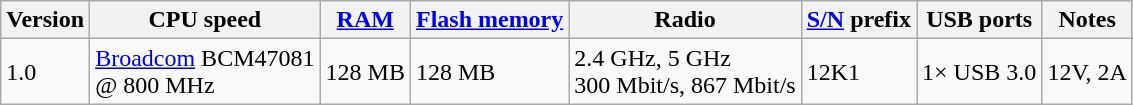<table class="wikitable">
<tr>
<th>Version</th>
<th>CPU speed</th>
<th><a href='#'>RAM</a></th>
<th><a href='#'>Flash memory</a></th>
<th>Radio</th>
<th><a href='#'>S/N</a> prefix</th>
<th>USB ports</th>
<th>Notes</th>
</tr>
<tr>
<td>1.0</td>
<td><a href='#'>Broadcom</a> BCM47081<br>@ 800 MHz</td>
<td>128 MB</td>
<td>128 MB</td>
<td>2.4 GHz, 5 GHz<br>300 Mbit/s, 867 Mbit/s</td>
<td>12K1</td>
<td>1× USB 3.0</td>
<td>12V, 2A</td>
</tr>
</table>
